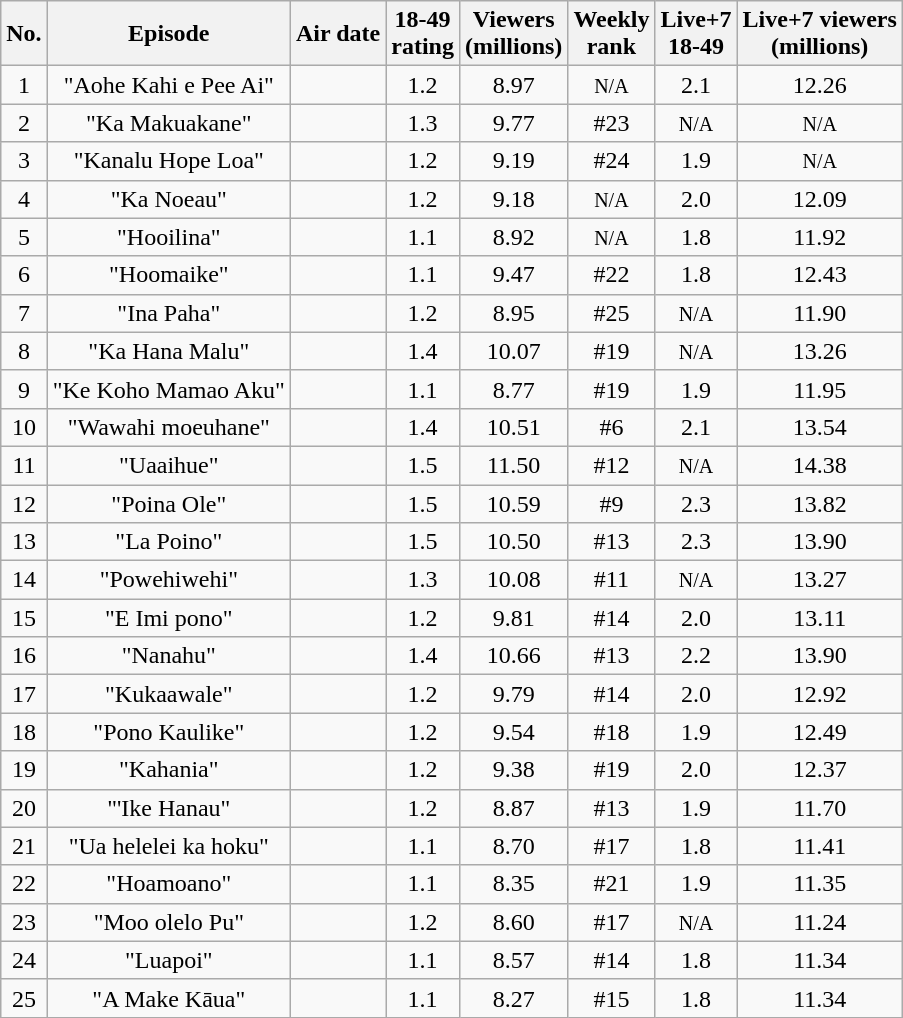<table class="wikitable sortable" style="text-align:center;">
<tr>
<th>No.</th>
<th>Episode</th>
<th>Air date</th>
<th>18-49<br>rating</th>
<th>Viewers<br>(millions)</th>
<th>Weekly<br>rank</th>
<th>Live+7<br>18-49</th>
<th>Live+7 viewers<br>(millions)</th>
</tr>
<tr>
<td>1</td>
<td>"Aohe Kahi e Pee Ai"</td>
<td></td>
<td>1.2</td>
<td>8.97</td>
<td><span><small>N/A</small></span></td>
<td>2.1</td>
<td>12.26</td>
</tr>
<tr>
<td>2</td>
<td>"Ka Makuakane"</td>
<td></td>
<td>1.3</td>
<td>9.77</td>
<td>#23</td>
<td><span><small>N/A</small></span></td>
<td><span><small>N/A</small></span></td>
</tr>
<tr>
<td>3</td>
<td>"Kanalu Hope Loa"</td>
<td></td>
<td>1.2</td>
<td>9.19</td>
<td>#24</td>
<td>1.9</td>
<td><span><small>N/A</small></span></td>
</tr>
<tr>
<td>4</td>
<td>"Ka Noeau"</td>
<td></td>
<td>1.2</td>
<td>9.18</td>
<td><span><small>N/A</small></span></td>
<td>2.0</td>
<td>12.09</td>
</tr>
<tr>
<td>5</td>
<td>"Hooilina"</td>
<td></td>
<td>1.1</td>
<td>8.92</td>
<td><span><small>N/A</small></span></td>
<td>1.8</td>
<td>11.92</td>
</tr>
<tr>
<td>6</td>
<td>"Hoomaike"</td>
<td></td>
<td>1.1</td>
<td>9.47</td>
<td>#22</td>
<td>1.8</td>
<td>12.43</td>
</tr>
<tr>
<td>7</td>
<td>"Ina Paha"</td>
<td></td>
<td>1.2</td>
<td>8.95</td>
<td>#25</td>
<td><span><small>N/A</small></span></td>
<td>11.90</td>
</tr>
<tr>
<td>8</td>
<td>"Ka Hana Malu"</td>
<td></td>
<td>1.4</td>
<td>10.07</td>
<td>#19</td>
<td><span><small>N/A</small></span></td>
<td>13.26</td>
</tr>
<tr>
<td>9</td>
<td>"Ke Koho Mamao Aku"</td>
<td></td>
<td>1.1</td>
<td>8.77</td>
<td>#19</td>
<td>1.9</td>
<td>11.95</td>
</tr>
<tr>
<td>10</td>
<td>"Wawahi moeuhane"</td>
<td></td>
<td>1.4</td>
<td>10.51</td>
<td>#6</td>
<td>2.1</td>
<td>13.54</td>
</tr>
<tr>
<td>11</td>
<td>"Uaaihue"</td>
<td></td>
<td>1.5</td>
<td>11.50</td>
<td>#12</td>
<td><span><small>N/A</small></span></td>
<td>14.38</td>
</tr>
<tr>
<td>12</td>
<td>"Poina Ole"</td>
<td></td>
<td>1.5</td>
<td>10.59</td>
<td>#9</td>
<td>2.3</td>
<td>13.82</td>
</tr>
<tr>
<td>13</td>
<td>"La Poino"</td>
<td></td>
<td>1.5</td>
<td>10.50</td>
<td>#13</td>
<td>2.3</td>
<td>13.90</td>
</tr>
<tr>
<td>14</td>
<td>"Powehiwehi"</td>
<td></td>
<td>1.3</td>
<td>10.08</td>
<td>#11</td>
<td><span><small>N/A</small></span></td>
<td>13.27</td>
</tr>
<tr>
<td>15</td>
<td>"E Imi pono"</td>
<td></td>
<td>1.2</td>
<td>9.81</td>
<td>#14</td>
<td>2.0</td>
<td>13.11</td>
</tr>
<tr>
<td>16</td>
<td>"Nanahu"</td>
<td></td>
<td>1.4</td>
<td>10.66</td>
<td>#13</td>
<td>2.2</td>
<td>13.90</td>
</tr>
<tr>
<td>17</td>
<td>"Kukaawale"</td>
<td></td>
<td>1.2</td>
<td>9.79</td>
<td>#14</td>
<td>2.0</td>
<td>12.92</td>
</tr>
<tr>
<td>18</td>
<td>"Pono Kaulike"</td>
<td></td>
<td>1.2</td>
<td>9.54</td>
<td>#18</td>
<td>1.9</td>
<td>12.49</td>
</tr>
<tr>
<td>19</td>
<td>"Kahania"</td>
<td></td>
<td>1.2</td>
<td>9.38</td>
<td>#19</td>
<td>2.0</td>
<td>12.37</td>
</tr>
<tr>
<td>20</td>
<td>"'Ike Hanau"</td>
<td></td>
<td>1.2</td>
<td>8.87</td>
<td>#13</td>
<td>1.9</td>
<td>11.70</td>
</tr>
<tr>
<td>21</td>
<td>"Ua helelei ka hoku"</td>
<td></td>
<td>1.1</td>
<td>8.70</td>
<td>#17</td>
<td>1.8</td>
<td>11.41</td>
</tr>
<tr>
<td>22</td>
<td>"Hoamoano"</td>
<td></td>
<td>1.1</td>
<td>8.35</td>
<td>#21</td>
<td>1.9</td>
<td>11.35</td>
</tr>
<tr>
<td>23</td>
<td>"Moo olelo Pu"</td>
<td></td>
<td>1.2</td>
<td>8.60</td>
<td>#17</td>
<td><span><small>N/A</small></span></td>
<td>11.24</td>
</tr>
<tr>
<td>24</td>
<td>"Luapoi"</td>
<td></td>
<td>1.1</td>
<td>8.57</td>
<td>#14</td>
<td>1.8</td>
<td>11.34</td>
</tr>
<tr>
<td>25</td>
<td>"A Make Kāua"</td>
<td></td>
<td>1.1</td>
<td>8.27</td>
<td>#15</td>
<td>1.8</td>
<td>11.34</td>
</tr>
</table>
